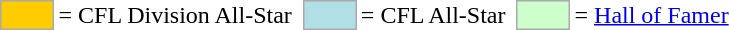<table>
<tr>
<td style="background-color:#FFCC00; border:1px solid #aaaaaa; width:2em;"></td>
<td>= CFL Division All-Star</td>
<td></td>
<td style="background-color:#B0E0E6; border:1px solid #aaaaaa; width:2em;"></td>
<td>= CFL All-Star</td>
<td></td>
<td style="background-color:#CCFFCC; border:1px solid #aaaaaa; width:2em;"></td>
<td>= <a href='#'>Hall of Famer</a></td>
</tr>
</table>
